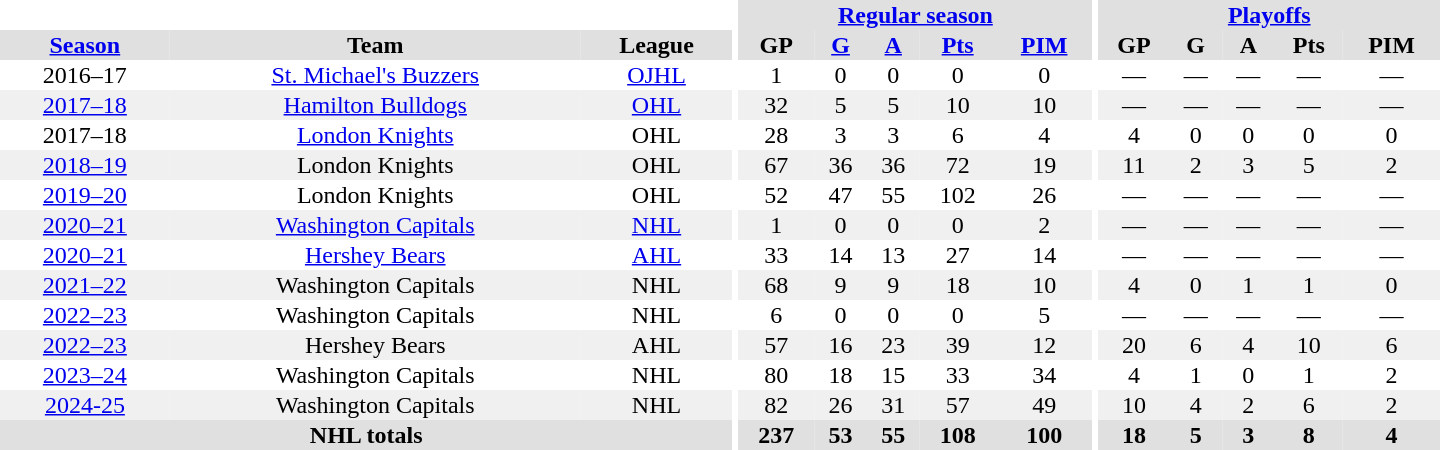<table border="0" cellpadding="1" cellspacing="0" style="text-align:center; width:60em">
<tr bgcolor="#e0e0e0">
<th colspan="3" bgcolor="#ffffff"></th>
<th rowspan="99" bgcolor="#ffffff"></th>
<th colspan="5"><a href='#'>Regular season</a></th>
<th rowspan="99" bgcolor="#ffffff"></th>
<th colspan="5"><a href='#'>Playoffs</a></th>
</tr>
<tr bgcolor="#e0e0e0">
<th><a href='#'>Season</a></th>
<th>Team</th>
<th>League</th>
<th>GP</th>
<th><a href='#'>G</a></th>
<th><a href='#'>A</a></th>
<th><a href='#'>Pts</a></th>
<th><a href='#'>PIM</a></th>
<th>GP</th>
<th>G</th>
<th>A</th>
<th>Pts</th>
<th>PIM</th>
</tr>
<tr>
<td>2016–17</td>
<td><a href='#'>St. Michael's Buzzers</a></td>
<td><a href='#'>OJHL</a></td>
<td>1</td>
<td>0</td>
<td>0</td>
<td>0</td>
<td>0</td>
<td>—</td>
<td>—</td>
<td>—</td>
<td>—</td>
<td>—</td>
</tr>
<tr bgcolor="#f0f0f0">
<td><a href='#'>2017–18</a></td>
<td><a href='#'>Hamilton Bulldogs</a></td>
<td><a href='#'>OHL</a></td>
<td>32</td>
<td>5</td>
<td>5</td>
<td>10</td>
<td>10</td>
<td>—</td>
<td>—</td>
<td>—</td>
<td>—</td>
<td>—</td>
</tr>
<tr>
<td>2017–18</td>
<td><a href='#'>London Knights</a></td>
<td>OHL</td>
<td>28</td>
<td>3</td>
<td>3</td>
<td>6</td>
<td>4</td>
<td>4</td>
<td>0</td>
<td>0</td>
<td>0</td>
<td>0</td>
</tr>
<tr bgcolor="#f0f0f0">
<td><a href='#'>2018–19</a></td>
<td>London Knights</td>
<td>OHL</td>
<td>67</td>
<td>36</td>
<td>36</td>
<td>72</td>
<td>19</td>
<td>11</td>
<td>2</td>
<td>3</td>
<td>5</td>
<td>2</td>
</tr>
<tr>
<td><a href='#'>2019–20</a></td>
<td>London Knights</td>
<td>OHL</td>
<td>52</td>
<td>47</td>
<td>55</td>
<td>102</td>
<td>26</td>
<td>—</td>
<td>—</td>
<td>—</td>
<td>—</td>
<td>—</td>
</tr>
<tr bgcolor="#f0f0f0">
<td><a href='#'>2020–21</a></td>
<td><a href='#'>Washington Capitals</a></td>
<td><a href='#'>NHL</a></td>
<td>1</td>
<td>0</td>
<td>0</td>
<td>0</td>
<td>2</td>
<td>—</td>
<td>—</td>
<td>—</td>
<td>—</td>
<td>—</td>
</tr>
<tr>
<td><a href='#'>2020–21</a></td>
<td><a href='#'>Hershey Bears</a></td>
<td><a href='#'>AHL</a></td>
<td>33</td>
<td>14</td>
<td>13</td>
<td>27</td>
<td>14</td>
<td>—</td>
<td>—</td>
<td>—</td>
<td>—</td>
<td>—</td>
</tr>
<tr bgcolor="#f0f0f0">
<td><a href='#'>2021–22</a></td>
<td>Washington Capitals</td>
<td>NHL</td>
<td>68</td>
<td>9</td>
<td>9</td>
<td>18</td>
<td>10</td>
<td>4</td>
<td>0</td>
<td>1</td>
<td>1</td>
<td>0</td>
</tr>
<tr>
<td><a href='#'>2022–23</a></td>
<td>Washington Capitals</td>
<td>NHL</td>
<td>6</td>
<td>0</td>
<td>0</td>
<td>0</td>
<td>5</td>
<td>—</td>
<td>—</td>
<td>—</td>
<td>—</td>
<td>—</td>
</tr>
<tr bgcolor="#f0f0f0">
<td><a href='#'>2022–23</a></td>
<td>Hershey Bears</td>
<td>AHL</td>
<td>57</td>
<td>16</td>
<td>23</td>
<td>39</td>
<td>12</td>
<td>20</td>
<td>6</td>
<td>4</td>
<td>10</td>
<td>6</td>
</tr>
<tr>
<td><a href='#'>2023–24</a></td>
<td>Washington Capitals</td>
<td>NHL</td>
<td>80</td>
<td>18</td>
<td>15</td>
<td>33</td>
<td>34</td>
<td>4</td>
<td>1</td>
<td>0</td>
<td>1</td>
<td>2</td>
</tr>
<tr bgcolor="#f0f0f0">
<td><a href='#'>2024-25</a></td>
<td>Washington Capitals</td>
<td>NHL</td>
<td>82</td>
<td>26</td>
<td>31</td>
<td>57</td>
<td>49</td>
<td>10</td>
<td>4</td>
<td>2</td>
<td>6</td>
<td>2</td>
</tr>
<tr bgcolor="#e0e0e0">
<th colspan="3">NHL totals</th>
<th>237</th>
<th>53</th>
<th>55</th>
<th>108</th>
<th>100</th>
<th>18</th>
<th>5</th>
<th>3</th>
<th>8</th>
<th>4</th>
</tr>
</table>
